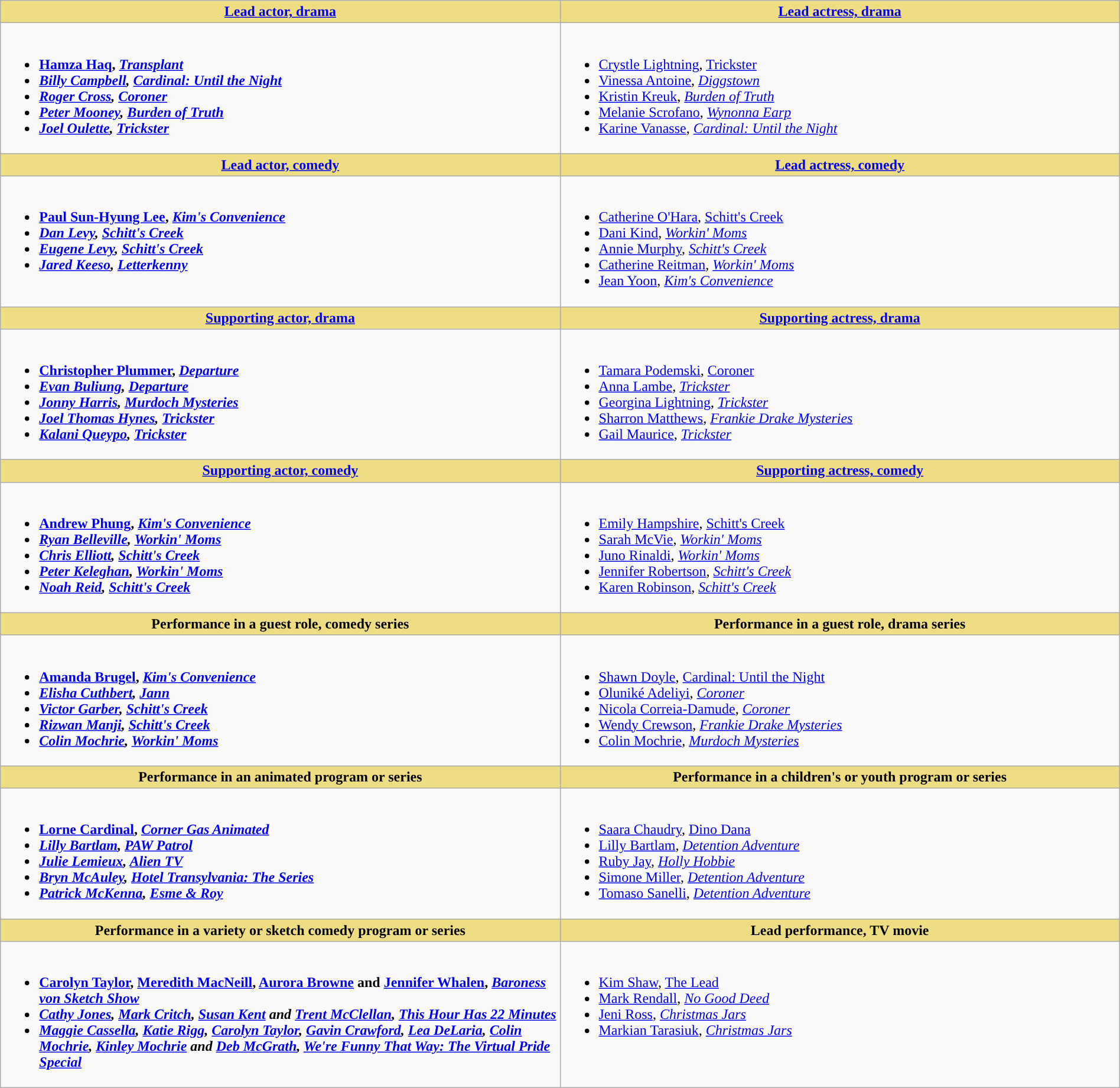<table class=wikitable width="100%">
<tr>
<th style="background:#EEDD82; width:50%"><a href='#'>Lead actor, drama</a></th>
<th style="background:#EEDD82; width:50%"><a href='#'>Lead actress, drama</a></th>
</tr>
<tr>
<td valign="top"><br><ul><li> <strong><a href='#'>Hamza Haq</a>, <em><a href='#'>Transplant</a><strong><em></li><li><a href='#'>Billy Campbell</a>, </em><a href='#'>Cardinal: Until the Night</a><em></li><li><a href='#'>Roger Cross</a>, </em><a href='#'>Coroner</a><em></li><li><a href='#'>Peter Mooney</a>, </em><a href='#'>Burden of Truth</a><em></li><li><a href='#'>Joel Oulette</a>, </em><a href='#'>Trickster</a><em></li></ul></td>
<td valign="top"><br><ul><li> </strong><a href='#'>Crystle Lightning</a>, </em><a href='#'>Trickster</a></em></strong></li><li><a href='#'>Vinessa Antoine</a>, <em><a href='#'>Diggstown</a></em></li><li><a href='#'>Kristin Kreuk</a>, <em><a href='#'>Burden of Truth</a></em></li><li><a href='#'>Melanie Scrofano</a>, <em><a href='#'>Wynonna Earp</a></em></li><li><a href='#'>Karine Vanasse</a>, <em><a href='#'>Cardinal: Until the Night</a></em></li></ul></td>
</tr>
<tr>
<th style="background:#EEDD82; width:50%"><a href='#'>Lead actor, comedy</a></th>
<th style="background:#EEDD82; width:50%"><a href='#'>Lead actress, comedy</a></th>
</tr>
<tr>
<td valign="top"><br><ul><li> <strong><a href='#'>Paul Sun-Hyung Lee</a>, <em><a href='#'>Kim's Convenience</a><strong><em></li><li><a href='#'>Dan Levy</a>, </em><a href='#'>Schitt's Creek</a><em></li><li><a href='#'>Eugene Levy</a>, </em><a href='#'>Schitt's Creek</a><em></li><li><a href='#'>Jared Keeso</a>, </em><a href='#'>Letterkenny</a><em></li></ul></td>
<td valign="top"><br><ul><li> </strong><a href='#'>Catherine O'Hara</a>, </em><a href='#'>Schitt's Creek</a></em></strong></li><li><a href='#'>Dani Kind</a>, <em><a href='#'>Workin' Moms</a></em></li><li><a href='#'>Annie Murphy</a>, <em><a href='#'>Schitt's Creek</a></em></li><li><a href='#'>Catherine Reitman</a>, <em><a href='#'>Workin' Moms</a></em></li><li><a href='#'>Jean Yoon</a>, <em><a href='#'>Kim's Convenience</a></em></li></ul></td>
</tr>
<tr>
<th style="background:#EEDD82; width:50%"><a href='#'>Supporting actor, drama</a></th>
<th style="background:#EEDD82; width:50%"><a href='#'>Supporting actress, drama</a></th>
</tr>
<tr>
<td valign="top"><br><ul><li> <strong><a href='#'>Christopher Plummer</a>, <em><a href='#'>Departure</a><strong><em></li><li><a href='#'>Evan Buliung</a>, </em><a href='#'>Departure</a><em></li><li><a href='#'>Jonny Harris</a>, </em><a href='#'>Murdoch Mysteries</a><em></li><li><a href='#'>Joel Thomas Hynes</a>, </em><a href='#'>Trickster</a><em></li><li><a href='#'>Kalani Queypo</a>, </em><a href='#'>Trickster</a><em></li></ul></td>
<td valign="top"><br><ul><li> </strong><a href='#'>Tamara Podemski</a>, </em><a href='#'>Coroner</a></em></strong></li><li><a href='#'>Anna Lambe</a>, <em><a href='#'>Trickster</a></em></li><li><a href='#'>Georgina Lightning</a>, <em><a href='#'>Trickster</a></em></li><li><a href='#'>Sharron Matthews</a>, <em><a href='#'>Frankie Drake Mysteries</a></em></li><li><a href='#'>Gail Maurice</a>, <em><a href='#'>Trickster</a></em></li></ul></td>
</tr>
<tr>
<th style="background:#EEDD82; width:50%"><a href='#'>Supporting actor, comedy</a></th>
<th style="background:#EEDD82; width:50%"><a href='#'>Supporting actress, comedy</a></th>
</tr>
<tr>
<td valign="top"><br><ul><li> <strong><a href='#'>Andrew Phung</a>, <em><a href='#'>Kim's Convenience</a><strong><em></li><li><a href='#'>Ryan Belleville</a>, </em><a href='#'>Workin' Moms</a><em></li><li><a href='#'>Chris Elliott</a>, </em><a href='#'>Schitt's Creek</a><em></li><li><a href='#'>Peter Keleghan</a>, </em><a href='#'>Workin' Moms</a><em></li><li><a href='#'>Noah Reid</a>, </em><a href='#'>Schitt's Creek</a><em></li></ul></td>
<td valign="top"><br><ul><li> </strong><a href='#'>Emily Hampshire</a>, </em><a href='#'>Schitt's Creek</a></em></strong></li><li><a href='#'>Sarah McVie</a>, <em><a href='#'>Workin' Moms</a></em></li><li><a href='#'>Juno Rinaldi</a>, <em><a href='#'>Workin' Moms</a></em></li><li><a href='#'>Jennifer Robertson</a>, <em><a href='#'>Schitt's Creek</a></em></li><li><a href='#'>Karen Robinson</a>, <em><a href='#'>Schitt's Creek</a></em></li></ul></td>
</tr>
<tr>
<th style="background:#EEDD82; width:50%">Performance in a guest role, comedy series</th>
<th style="background:#EEDD82; width:50%">Performance in a guest role, drama series</th>
</tr>
<tr>
<td valign="top"><br><ul><li> <strong><a href='#'>Amanda Brugel</a>, <em><a href='#'>Kim's Convenience</a><strong><em></li><li><a href='#'>Elisha Cuthbert</a>, </em><a href='#'>Jann</a><em></li><li><a href='#'>Victor Garber</a>, </em><a href='#'>Schitt's Creek</a><em></li><li><a href='#'>Rizwan Manji</a>, </em><a href='#'>Schitt's Creek</a><em></li><li><a href='#'>Colin Mochrie</a>, </em><a href='#'>Workin' Moms</a><em></li></ul></td>
<td valign="top"><br><ul><li> </strong><a href='#'>Shawn Doyle</a>, </em><a href='#'>Cardinal: Until the Night</a></em></strong></li><li><a href='#'>Oluniké Adeliyi</a>, <em><a href='#'>Coroner</a></em></li><li><a href='#'>Nicola Correia-Damude</a>, <em><a href='#'>Coroner</a></em></li><li><a href='#'>Wendy Crewson</a>, <em><a href='#'>Frankie Drake Mysteries</a></em></li><li><a href='#'>Colin Mochrie</a>, <em><a href='#'>Murdoch Mysteries</a></em></li></ul></td>
</tr>
<tr>
<th style="background:#EEDD82; width:50%">Performance in an animated program or series</th>
<th style="background:#EEDD82; width:50%">Performance in a children's or youth program or series</th>
</tr>
<tr>
<td valign="top"><br><ul><li> <strong><a href='#'>Lorne Cardinal</a>, <em><a href='#'>Corner Gas Animated</a><strong><em></li><li><a href='#'>Lilly Bartlam</a>, </em><a href='#'>PAW Patrol</a><em></li><li><a href='#'>Julie Lemieux</a>, </em><a href='#'>Alien TV</a><em></li><li><a href='#'>Bryn McAuley</a>, </em><a href='#'>Hotel Transylvania: The Series</a><em></li><li><a href='#'>Patrick McKenna</a>, </em><a href='#'>Esme & Roy</a><em></li></ul></td>
<td valign="top"><br><ul><li> </strong><a href='#'>Saara Chaudry</a>, </em><a href='#'>Dino Dana</a></em></strong></li><li><a href='#'>Lilly Bartlam</a>, <em><a href='#'>Detention Adventure</a></em></li><li><a href='#'>Ruby Jay</a>, <em><a href='#'>Holly Hobbie</a></em></li><li><a href='#'>Simone Miller</a>, <em><a href='#'>Detention Adventure</a></em></li><li><a href='#'>Tomaso Sanelli</a>, <em><a href='#'>Detention Adventure</a></em></li></ul></td>
</tr>
<tr>
<th style="background:#EEDD82; width:50%">Performance in a variety or sketch comedy program or series</th>
<th style="background:#EEDD82; width:50%">Lead performance, TV movie</th>
</tr>
<tr>
<td valign="top"><br><ul><li> <strong><a href='#'>Carolyn Taylor</a>, <a href='#'>Meredith MacNeill</a>, <a href='#'>Aurora Browne</a> and <a href='#'>Jennifer Whalen</a>, <em><a href='#'>Baroness von Sketch Show</a><strong><em></li><li><a href='#'>Cathy Jones</a>, <a href='#'>Mark Critch</a>, <a href='#'>Susan Kent</a> and <a href='#'>Trent McClellan</a>, </em><a href='#'>This Hour Has 22 Minutes</a><em></li><li><a href='#'>Maggie Cassella</a>, <a href='#'>Katie Rigg</a>, <a href='#'>Carolyn Taylor</a>, <a href='#'>Gavin Crawford</a>, <a href='#'>Lea DeLaria</a>, <a href='#'>Colin Mochrie</a>, <a href='#'>Kinley Mochrie</a> and <a href='#'>Deb McGrath</a>, </em><a href='#'>We're Funny That Way: The Virtual Pride Special</a><em></li></ul></td>
<td valign="top"><br><ul><li> </strong><a href='#'>Kim Shaw</a>, </em><a href='#'>The Lead</a></em></strong></li><li><a href='#'>Mark Rendall</a>, <em><a href='#'>No Good Deed</a></em></li><li><a href='#'>Jeni Ross</a>, <em><a href='#'>Christmas Jars</a></em></li><li><a href='#'>Markian Tarasiuk</a>, <em><a href='#'>Christmas Jars</a></em></li></ul></td>
</tr>
</table>
